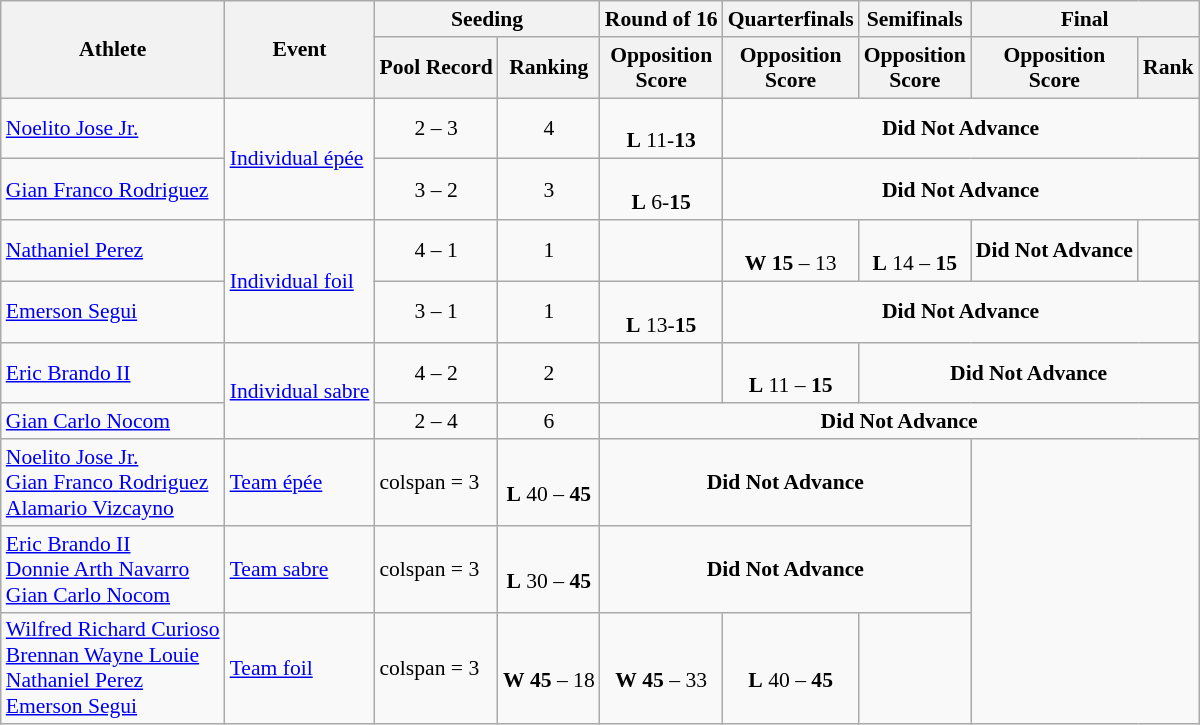<table class=wikitable style="font-size:90%;">
<tr>
<th rowspan=2>Athlete</th>
<th rowspan=2>Event</th>
<th colspan=2>Seeding</th>
<th>Round of 16</th>
<th>Quarterfinals</th>
<th>Semifinals</th>
<th colspan=2>Final</th>
</tr>
<tr>
<th>Pool Record</th>
<th>Ranking</th>
<th>Opposition<br>Score</th>
<th>Opposition<br>Score</th>
<th>Opposition<br>Score</th>
<th>Opposition<br>Score</th>
<th>Rank</th>
</tr>
<tr>
<td><a href='#'>Noelito Jose Jr.</a></td>
<td rowspan=2><a href='#'>Individual épée</a></td>
<td align=center>2 – 3</td>
<td align=center>4 <strong></strong></td>
<td align=center> <br> <strong>L</strong> 11-<strong>13</strong></td>
<td align=center colspan=4><strong> Did Not Advance</strong></td>
</tr>
<tr>
<td><a href='#'>Gian Franco Rodriguez</a></td>
<td align=center>3 – 2</td>
<td align=center>3 <strong></strong></td>
<td align=center> <br> <strong>L</strong> 6-<strong>15</strong></td>
<td align=center colspan=4><strong> Did Not Advance</strong></td>
</tr>
<tr>
<td><a href='#'>Nathaniel Perez</a></td>
<td rowspan=2><a href='#'>Individual foil</a></td>
<td align=center>4 – 1</td>
<td align=center>1 <strong></strong></td>
<td></td>
<td align=center> <br> <strong>W</strong> <strong>15</strong> – 13</td>
<td align=center> <br> <strong>L</strong> 14 – <strong>15</strong></td>
<td align=center><strong>Did Not Advance</strong></td>
<td align=center></td>
</tr>
<tr>
<td><a href='#'>Emerson Segui</a></td>
<td align=center>3 – 1</td>
<td align=center>1 <strong></strong></td>
<td align=center> <br> <strong>L</strong> 13-<strong>15</strong></td>
<td align=center colspan=4><strong>Did Not Advance</strong></td>
</tr>
<tr>
<td><a href='#'>Eric Brando II</a></td>
<td rowspan=2><a href='#'>Individual sabre</a></td>
<td align=center>4 – 2</td>
<td align=center>2 <strong></strong></td>
<td></td>
<td align=center> <br> <strong>L</strong> 11 – <strong>15</strong></td>
<td align=center colspan=3><strong>Did Not Advance</strong></td>
</tr>
<tr>
<td><a href='#'>Gian Carlo Nocom</a></td>
<td align=center>2 – 4</td>
<td align=center>6</td>
<td align=center colspan=5><strong>Did Not Advance</strong></td>
</tr>
<tr>
<td><a href='#'>Noelito Jose Jr.</a><br><a href='#'>Gian Franco Rodriguez</a><br><a href='#'>Alamario Vizcayno</a></td>
<td><a href='#'>Team épée</a></td>
<td>colspan = 3 </td>
<td align=center> <br> <strong>L</strong> 40 – <strong>45</strong></td>
<td align=center colspan=3><strong>Did Not Advance</strong></td>
</tr>
<tr>
<td><a href='#'>Eric Brando II</a><br><a href='#'>Donnie Arth Navarro</a><br><a href='#'>Gian Carlo Nocom</a></td>
<td><a href='#'>Team sabre</a></td>
<td>colspan = 3 </td>
<td align=center> <br> <strong>L</strong> 30 – <strong>45</strong></td>
<td align=center colspan=3><strong>Did Not Advance</strong></td>
</tr>
<tr>
<td><a href='#'>Wilfred Richard Curioso</a><br><a href='#'>Brennan Wayne Louie</a><br><a href='#'>Nathaniel Perez</a><br><a href='#'>Emerson Segui</a></td>
<td><a href='#'>Team foil</a></td>
<td>colspan = 3 </td>
<td align=center> <br> <strong>W</strong> <strong>45</strong> – 18</td>
<td align=center> <br> <strong>W</strong> <strong>45</strong> – 33</td>
<td align=center> <br> <strong>L</strong> 40 – <strong>45</strong></td>
<td align=center></td>
</tr>
</table>
